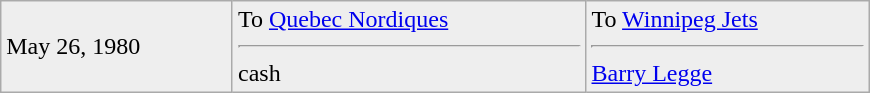<table class="wikitable" style="border:1px solid #999; width:580px;">
<tr style="background:#eee;">
<td>May 26, 1980</td>
<td valign="top">To <a href='#'>Quebec Nordiques</a><hr>cash</td>
<td valign="top">To <a href='#'>Winnipeg Jets</a><hr><a href='#'>Barry Legge</a></td>
</tr>
</table>
